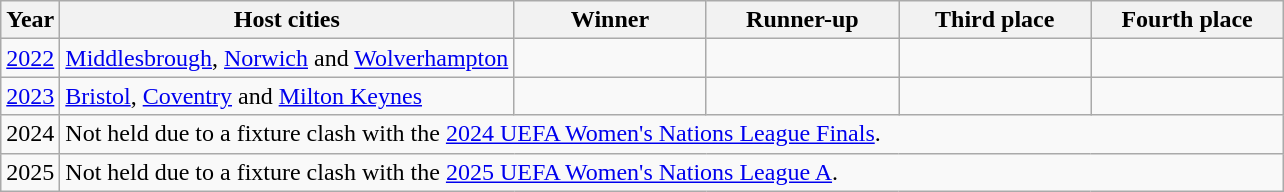<table class="wikitable" style="text-align: left;">
<tr>
<th>Year</th>
<th>Host cities</th>
<th width="15%">Winner</th>
<th width="15%">Runner-up</th>
<th width="15%">Third place</th>
<th width="15%">Fourth place</th>
</tr>
<tr>
<td><a href='#'>2022</a></td>
<td><a href='#'>Middlesbrough</a>, <a href='#'>Norwich</a> and <a href='#'>Wolverhampton</a></td>
<td></td>
<td></td>
<td></td>
<td></td>
</tr>
<tr>
<td><a href='#'>2023</a></td>
<td><a href='#'>Bristol</a>, <a href='#'>Coventry</a> and <a href='#'>Milton Keynes</a></td>
<td></td>
<td></td>
<td></td>
<td></td>
</tr>
<tr>
<td>2024</td>
<td colspan="5" align="left">Not held due to a fixture clash with the <a href='#'>2024 UEFA Women's Nations League Finals</a>.</td>
</tr>
<tr>
<td>2025</td>
<td colspan="5" align="left">Not held due to a fixture clash with the <a href='#'>2025 UEFA Women's Nations League A</a>.</td>
</tr>
</table>
